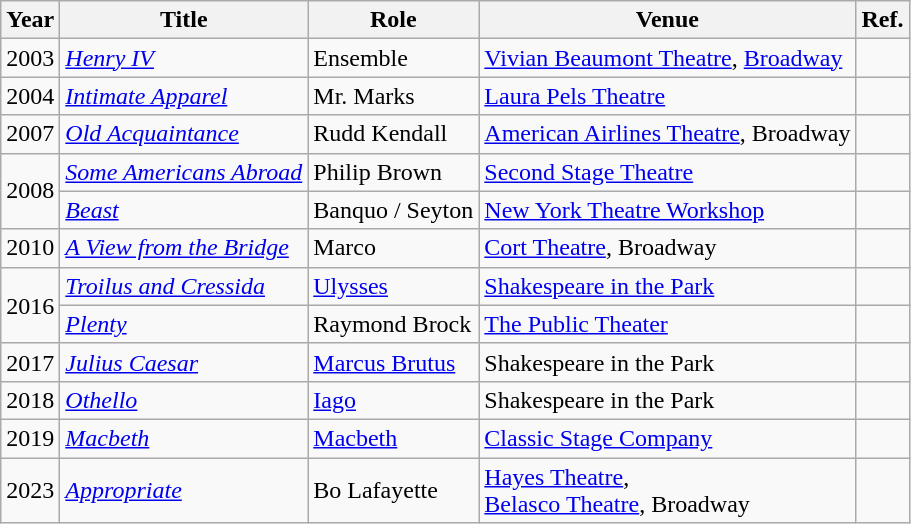<table class="wikitable sortable">
<tr>
<th>Year</th>
<th>Title</th>
<th>Role</th>
<th>Venue</th>
<th class="unsortable">Ref.</th>
</tr>
<tr>
<td>2003</td>
<td><em><a href='#'>Henry IV</a></em></td>
<td>Ensemble</td>
<td><a href='#'>Vivian Beaumont Theatre</a>, <a href='#'>Broadway</a></td>
<td></td>
</tr>
<tr>
<td>2004</td>
<td><em><a href='#'>Intimate Apparel</a></em></td>
<td>Mr. Marks</td>
<td><a href='#'>Laura Pels Theatre</a></td>
<td></td>
</tr>
<tr>
<td>2007</td>
<td><em><a href='#'>Old Acquaintance</a></em></td>
<td>Rudd Kendall</td>
<td><a href='#'>American Airlines Theatre</a>, Broadway</td>
<td></td>
</tr>
<tr>
<td rowspan="2">2008</td>
<td><em><a href='#'>Some Americans Abroad</a></em></td>
<td>Philip Brown</td>
<td><a href='#'>Second Stage Theatre</a></td>
<td></td>
</tr>
<tr>
<td><em><a href='#'>Beast</a></em></td>
<td>Banquo / Seyton</td>
<td><a href='#'>New York Theatre Workshop</a></td>
<td></td>
</tr>
<tr>
<td>2010</td>
<td><em><a href='#'>A View from the Bridge</a></em></td>
<td>Marco</td>
<td><a href='#'>Cort Theatre</a>, Broadway</td>
<td></td>
</tr>
<tr>
<td rowspan="2">2016</td>
<td><em><a href='#'>Troilus and Cressida</a></em></td>
<td><a href='#'>Ulysses</a></td>
<td><a href='#'>Shakespeare in the Park</a></td>
<td></td>
</tr>
<tr>
<td><em><a href='#'>Plenty</a></em></td>
<td>Raymond Brock</td>
<td><a href='#'>The Public Theater</a></td>
<td></td>
</tr>
<tr>
<td>2017</td>
<td><em><a href='#'>Julius Caesar</a></em></td>
<td><a href='#'>Marcus Brutus</a></td>
<td>Shakespeare in the Park</td>
<td></td>
</tr>
<tr>
<td>2018</td>
<td><em><a href='#'>Othello</a></em></td>
<td><a href='#'>Iago</a></td>
<td>Shakespeare in the Park</td>
<td></td>
</tr>
<tr>
<td>2019</td>
<td><em><a href='#'>Macbeth</a></em></td>
<td><a href='#'>Macbeth</a></td>
<td><a href='#'>Classic Stage Company</a></td>
<td></td>
</tr>
<tr>
<td>2023</td>
<td><em><a href='#'>Appropriate</a></em></td>
<td>Bo Lafayette</td>
<td><a href='#'>Hayes Theatre</a>,<br><a href='#'>Belasco Theatre</a>, Broadway</td>
<td></td>
</tr>
</table>
